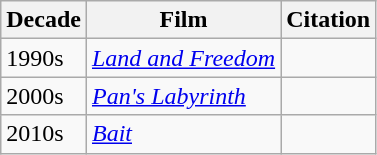<table class="wikitable">
<tr>
<th>Decade</th>
<th>Film</th>
<th>Citation</th>
</tr>
<tr>
<td>1990s</td>
<td><em><a href='#'>Land and Freedom</a></em></td>
<td></td>
</tr>
<tr>
<td>2000s</td>
<td><em><a href='#'>Pan's Labyrinth</a></em></td>
<td></td>
</tr>
<tr>
<td>2010s</td>
<td><a href='#'><em>Bait</em></a></td>
<td></td>
</tr>
</table>
